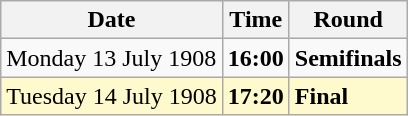<table class="wikitable">
<tr>
<th>Date</th>
<th>Time</th>
<th>Round</th>
</tr>
<tr>
<td>Monday 13 July 1908</td>
<td><strong>16:00</strong></td>
<td><strong>Semifinals</strong></td>
</tr>
<tr style=background:lemonchiffon>
<td>Tuesday 14 July 1908</td>
<td><strong>17:20</strong></td>
<td><strong>Final</strong></td>
</tr>
</table>
